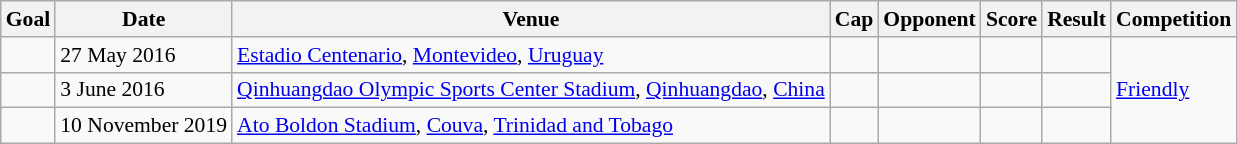<table class="wikitable collapsible" style="font-size:90%">
<tr>
<th>Goal</th>
<th>Date</th>
<th>Venue</th>
<th>Cap</th>
<th>Opponent</th>
<th>Score</th>
<th>Result</th>
<th>Competition</th>
</tr>
<tr>
<td></td>
<td>27 May 2016</td>
<td><a href='#'>Estadio Centenario</a>, <a href='#'>Montevideo</a>, <a href='#'>Uruguay</a></td>
<td></td>
<td></td>
<td></td>
<td></td>
<td rowspan=3><a href='#'>Friendly</a></td>
</tr>
<tr>
<td></td>
<td>3 June 2016</td>
<td><a href='#'>Qinhuangdao Olympic Sports Center Stadium</a>, <a href='#'>Qinhuangdao</a>, <a href='#'>China</a></td>
<td></td>
<td></td>
<td></td>
<td></td>
</tr>
<tr>
<td></td>
<td>10 November 2019</td>
<td><a href='#'>Ato Boldon Stadium</a>, <a href='#'>Couva</a>, <a href='#'>Trinidad and Tobago</a></td>
<td></td>
<td></td>
<td></td>
<td></td>
</tr>
</table>
